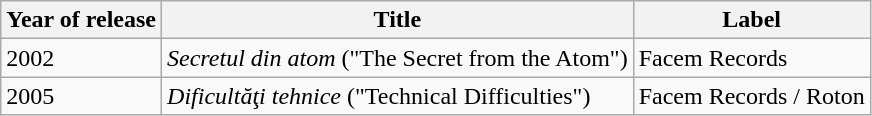<table class="wikitable">
<tr>
<th>Year of release</th>
<th>Title</th>
<th>Label</th>
</tr>
<tr>
<td>2002</td>
<td><em>Secretul din atom</em> ("The Secret from the Atom")</td>
<td>Facem Records</td>
</tr>
<tr>
<td>2005</td>
<td><em>Dificultăţi tehnice</em> ("Technical Difficulties")</td>
<td>Facem Records / Roton</td>
</tr>
</table>
